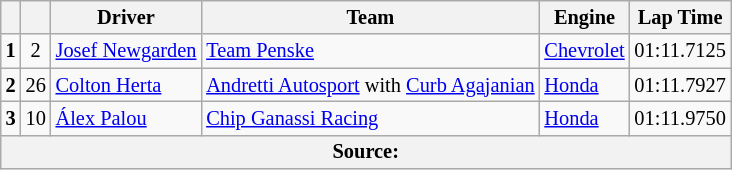<table class="wikitable" style="font-size:85%;">
<tr>
<th></th>
<th></th>
<th>Driver</th>
<th>Team</th>
<th>Engine</th>
<th>Lap Time</th>
</tr>
<tr>
<td style="text-align:center;"><strong>1</strong></td>
<td style="text-align:center;">2</td>
<td> <a href='#'>Josef Newgarden</a></td>
<td><a href='#'>Team Penske</a></td>
<td><a href='#'>Chevrolet</a></td>
<td>01:11.7125</td>
</tr>
<tr>
<td style="text-align:center;"><strong>2</strong></td>
<td style="text-align:center;">26</td>
<td> <a href='#'>Colton Herta</a> <strong></strong></td>
<td><a href='#'>Andretti Autosport</a> with <a href='#'>Curb Agajanian</a></td>
<td><a href='#'>Honda</a></td>
<td>01:11.7927</td>
</tr>
<tr>
<td style="text-align:center;"><strong>3</strong></td>
<td style="text-align:center;">10</td>
<td> <a href='#'>Álex Palou</a></td>
<td><a href='#'>Chip Ganassi Racing</a></td>
<td><a href='#'>Honda</a></td>
<td>01:11.9750</td>
</tr>
<tr>
<th colspan="6">Source:</th>
</tr>
</table>
